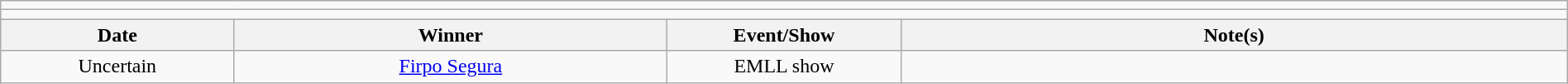<table class="wikitable" style="text-align:center; width:100%;">
<tr>
<td colspan=5></td>
</tr>
<tr>
<td colspan=5><strong></strong></td>
</tr>
<tr>
<th width=14%>Date</th>
<th width=26%>Winner</th>
<th width=14%>Event/Show</th>
<th width=40%>Note(s)</th>
</tr>
<tr>
<td>Uncertain</td>
<td><a href='#'>Firpo Segura</a></td>
<td>EMLL show</td>
<td align=left></td>
</tr>
</table>
